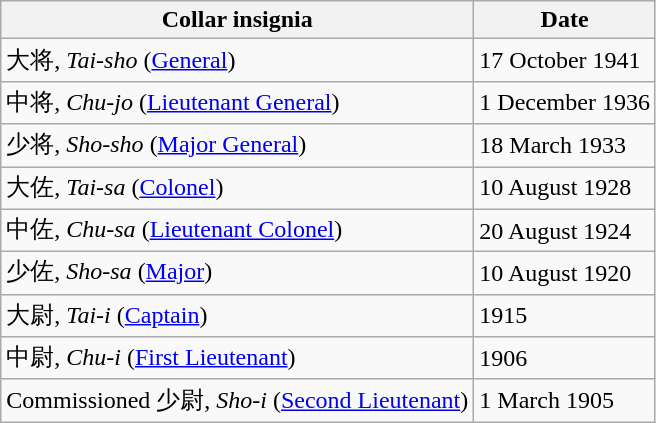<table class="wikitable">
<tr>
<th>Collar insignia</th>
<th>Date</th>
</tr>
<tr>
<td> 大将, <em>Tai-sho</em> (<a href='#'>General</a>)</td>
<td>17 October 1941</td>
</tr>
<tr>
<td> 中将, <em>Chu-jo</em>  (<a href='#'>Lieutenant General</a>)</td>
<td>1 December 1936</td>
</tr>
<tr>
<td> 少将, <em>Sho-sho</em> (<a href='#'>Major General</a>)</td>
<td>18 March 1933</td>
</tr>
<tr>
<td> 大佐, <em>Tai-sa</em>  (<a href='#'>Colonel</a>)</td>
<td>10 August 1928</td>
</tr>
<tr>
<td> 中佐, <em>Chu-sa</em>  (<a href='#'>Lieutenant Colonel</a>)</td>
<td>20 August 1924</td>
</tr>
<tr>
<td> 少佐, <em>Sho-sa</em>  (<a href='#'>Major</a>)</td>
<td>10 August 1920</td>
</tr>
<tr>
<td> 大尉, <em>Tai-i</em>  (<a href='#'>Captain</a>)</td>
<td>1915</td>
</tr>
<tr>
<td> 中尉, <em>Chu-i</em> (<a href='#'>First Lieutenant</a>)</td>
<td>1906</td>
</tr>
<tr>
<td> Commissioned 少尉, <em>Sho-i</em> (<a href='#'>Second Lieutenant</a>)</td>
<td>1 March 1905</td>
</tr>
</table>
